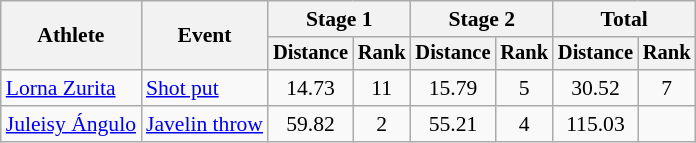<table class="wikitable" style="text-align:center;font-size:90%">
<tr>
<th rowspan=2>Athlete</th>
<th rowspan=2>Event</th>
<th colspan=2>Stage 1</th>
<th colspan=2>Stage 2</th>
<th colspan=2>Total</th>
</tr>
<tr style="font-size:95%">
<th>Distance</th>
<th>Rank</th>
<th>Distance</th>
<th>Rank</th>
<th>Distance</th>
<th>Rank</th>
</tr>
<tr>
<td align=left><a href='#'>Lorna Zurita</a></td>
<td align=left><a href='#'>Shot put</a></td>
<td>14.73</td>
<td>11</td>
<td>15.79</td>
<td>5</td>
<td>30.52</td>
<td>7</td>
</tr>
<tr>
<td align=left><a href='#'>Juleisy Ángulo</a></td>
<td align=left><a href='#'>Javelin throw</a></td>
<td>59.82</td>
<td>2</td>
<td>55.21</td>
<td>4</td>
<td>115.03</td>
<td></td>
</tr>
</table>
